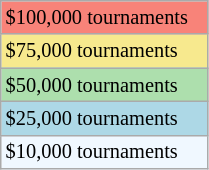<table class="wikitable" style="font-size:85%;" width=11%>
<tr bgcolor="#F88379">
<td>$100,000 tournaments</td>
</tr>
<tr bgcolor="#F7E98E">
<td>$75,000 tournaments</td>
</tr>
<tr bgcolor="#ADDFAD">
<td>$50,000 tournaments</td>
</tr>
<tr bgcolor=lightblue>
<td>$25,000 tournaments</td>
</tr>
<tr bgcolor="#f0f8ff">
<td>$10,000 tournaments</td>
</tr>
</table>
